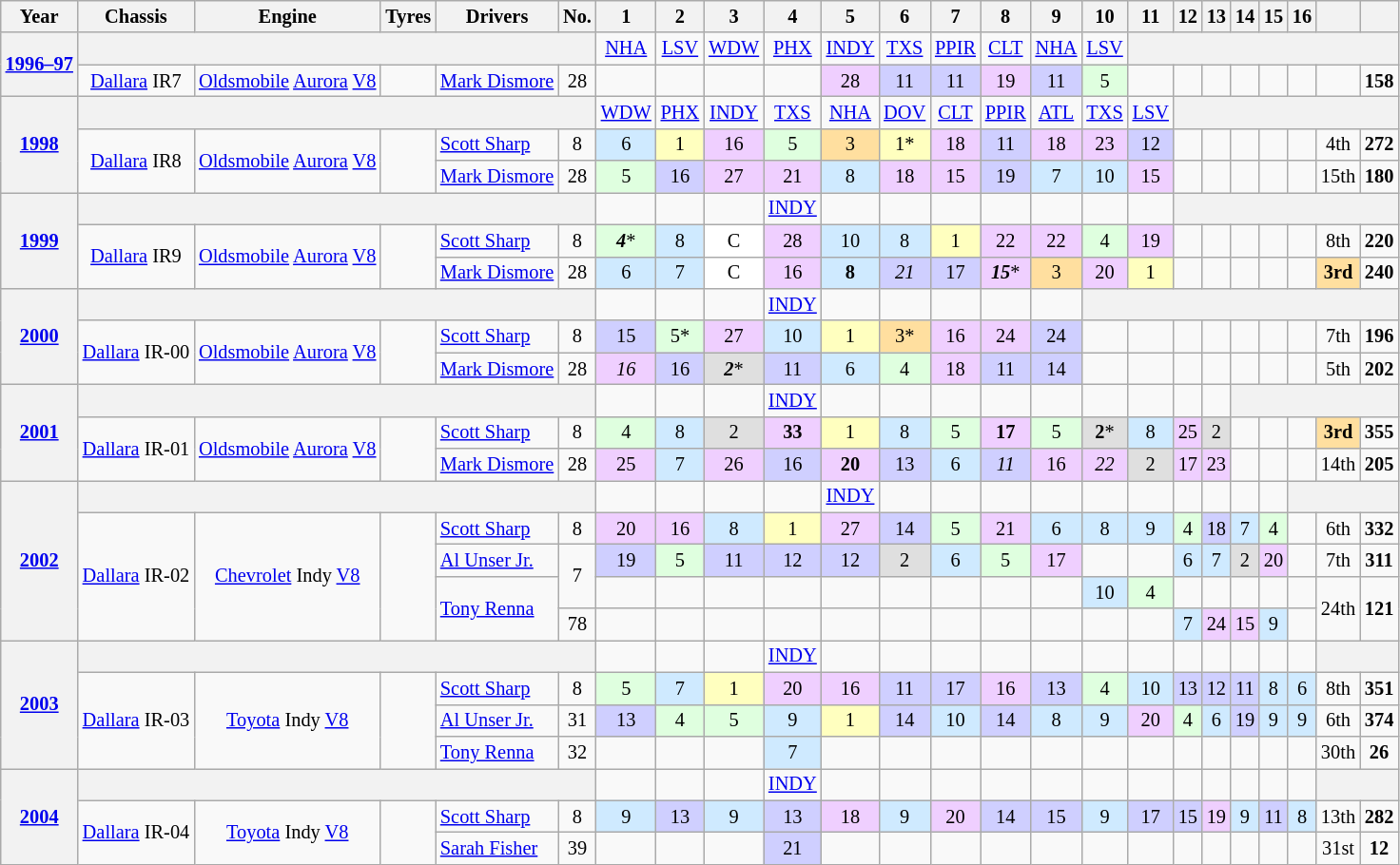<table class="wikitable" style="text-align:center; font-size:85%">
<tr>
<th>Year</th>
<th>Chassis</th>
<th>Engine</th>
<th>Tyres</th>
<th>Drivers</th>
<th>No.</th>
<th>1</th>
<th>2</th>
<th>3</th>
<th>4</th>
<th>5</th>
<th>6</th>
<th>7</th>
<th>8</th>
<th>9</th>
<th>10</th>
<th>11</th>
<th>12</th>
<th>13</th>
<th>14</th>
<th>15</th>
<th>16</th>
<th></th>
<th></th>
</tr>
<tr>
<th rowspan=2><a href='#'>1996–97</a></th>
<th colspan=5></th>
<td><a href='#'>NHA</a></td>
<td><a href='#'>LSV</a></td>
<td><a href='#'>WDW</a></td>
<td><a href='#'>PHX</a></td>
<td><a href='#'>INDY</a></td>
<td><a href='#'>TXS</a></td>
<td><a href='#'>PPIR</a></td>
<td><a href='#'>CLT</a></td>
<td><a href='#'>NHA</a></td>
<td><a href='#'>LSV</a></td>
<th colspan=8></th>
</tr>
<tr>
<td><a href='#'>Dallara</a> IR7</td>
<td><a href='#'>Oldsmobile</a> <a href='#'>Aurora</a> <a href='#'>V8</a></td>
<td></td>
<td align="left"> <a href='#'>Mark Dismore</a></td>
<td>28</td>
<td></td>
<td></td>
<td></td>
<td></td>
<td style="background:#EFCFFF;" align=center>28</td>
<td style="background:#CFCFFF;" align=center>11</td>
<td style="background:#CFCFFF;" align=center>11</td>
<td style="background:#EFCFFF;" align=center>19</td>
<td style="background:#CFCFFF;" align=center>11</td>
<td style="background:#DFFFDF;" align=center>5</td>
<td></td>
<td></td>
<td></td>
<td></td>
<td></td>
<td></td>
<td></td>
<td><strong>158</strong></td>
</tr>
<tr>
<th rowspan=3><a href='#'>1998</a></th>
<th colspan=5></th>
<td><a href='#'>WDW</a></td>
<td><a href='#'>PHX</a></td>
<td><a href='#'>INDY</a></td>
<td><a href='#'>TXS</a></td>
<td><a href='#'>NHA</a></td>
<td><a href='#'>DOV</a></td>
<td><a href='#'>CLT</a></td>
<td><a href='#'>PPIR</a></td>
<td><a href='#'>ATL</a></td>
<td><a href='#'>TXS</a></td>
<td><a href='#'>LSV</a></td>
<th colspan=7></th>
</tr>
<tr>
<td rowspan=2><a href='#'>Dallara</a> IR8</td>
<td rowspan=2><a href='#'>Oldsmobile</a> <a href='#'>Aurora</a> <a href='#'>V8</a></td>
<td rowspan=2></td>
<td align="left"> <a href='#'>Scott Sharp</a></td>
<td>8</td>
<td style="background:#CFEAFF;" align=center>6</td>
<td style="background:#FFFFBF;" align=center>1</td>
<td style="background:#EFCFFF;" align=center>16</td>
<td style="background:#DFFFDF;" align=center>5</td>
<td style="background:#FFDF9F;" align=center>3</td>
<td style="background:#FFFFBF;" align=center>1*</td>
<td style="background:#EFCFFF;" align=center>18</td>
<td style="background:#CFCFFF;" align=center>11</td>
<td style="background:#EFCFFF;" align=center>18</td>
<td style="background:#EFCFFF;" align=center>23</td>
<td style="background:#CFCFFF;" align=center>12</td>
<td></td>
<td></td>
<td></td>
<td></td>
<td></td>
<td>4th</td>
<td><strong>272</strong></td>
</tr>
<tr>
<td align="left"> <a href='#'>Mark Dismore</a></td>
<td>28</td>
<td style="background:#DFFFDF;" align=center>5</td>
<td style="background:#CFCFFF;" align=center>16</td>
<td style="background:#EFCFFF;" align=center>27</td>
<td style="background:#EFCFFF;" align=center>21</td>
<td style="background:#CFEAFF;" align=center>8</td>
<td style="background:#EFCFFF;" align=center>18</td>
<td style="background:#EFCFFF;" align=center>15</td>
<td style="background:#CFCFFF;" align=center>19</td>
<td style="background:#CFEAFF;" align=center>7</td>
<td style="background:#CFEAFF;" align=center>10</td>
<td style="background:#EFCFFF;" align=center>15</td>
<td></td>
<td></td>
<td></td>
<td></td>
<td></td>
<td>15th</td>
<td><strong>180</strong></td>
</tr>
<tr>
<th rowspan=3><a href='#'>1999</a></th>
<th colspan=5></th>
<td></td>
<td></td>
<td></td>
<td><a href='#'>INDY</a></td>
<td></td>
<td></td>
<td></td>
<td></td>
<td></td>
<td></td>
<td></td>
<th colspan=8></th>
</tr>
<tr>
<td rowspan=2><a href='#'>Dallara</a> IR9</td>
<td rowspan=2><a href='#'>Oldsmobile</a> <a href='#'>Aurora</a> <a href='#'>V8</a></td>
<td rowspan=2></td>
<td align="left"> <a href='#'>Scott Sharp</a></td>
<td>8</td>
<td style="background:#DFFFDF;" align=center><strong><em>4</em></strong>*</td>
<td style="background:#CFEAFF;" align=center>8</td>
<td style="background:#FFFFFF;" align=center>C</td>
<td style="background:#EFCFFF;" align=center>28</td>
<td style="background:#CFEAFF;" align=center>10</td>
<td style="background:#CFEAFF;" align=center>8</td>
<td style="background:#FFFFBF;" align=center>1</td>
<td style="background:#EFCFFF;" align=center>22</td>
<td style="background:#EFCFFF;" align=center>22</td>
<td style="background:#DFFFDF;" align=center>4</td>
<td style="background:#EFCFFF;" align=center>19</td>
<td></td>
<td></td>
<td></td>
<td></td>
<td></td>
<td>8th</td>
<td><strong>220</strong></td>
</tr>
<tr>
<td align="left"> <a href='#'>Mark Dismore</a></td>
<td>28</td>
<td style="background:#CFEAFF;" align=center>6</td>
<td style="background:#CFEAFF;" align=center>7</td>
<td style="background:#FFFFFF;" align=center>C</td>
<td style="background:#EFCFFF;" align=center>16</td>
<td style="background:#CFEAFF;" align=center><strong>8</strong></td>
<td style="background:#CFCFFF;" align=center><em>21</em></td>
<td style="background:#CFCFFF;" align=center>17</td>
<td style="background:#EFCFFF;" align=center><strong><em>15</em></strong>*</td>
<td style="background:#FFDF9F;" align=center>3</td>
<td style="background:#EFCFFF;" align=center>20</td>
<td style="background:#FFFFBF;" align=center>1</td>
<td></td>
<td></td>
<td></td>
<td></td>
<td></td>
<td style="background:#FFDF9F;"><strong>3rd</strong></td>
<td><strong>240</strong></td>
</tr>
<tr>
<th rowspan=3><a href='#'>2000</a></th>
<th colspan=5></th>
<td></td>
<td></td>
<td></td>
<td><a href='#'>INDY</a></td>
<td></td>
<td></td>
<td></td>
<td></td>
<td></td>
<th colspan=9></th>
</tr>
<tr>
<td rowspan=2><a href='#'>Dallara</a> IR-00</td>
<td rowspan=2><a href='#'>Oldsmobile</a> <a href='#'>Aurora</a> <a href='#'>V8</a></td>
<td rowspan=2></td>
<td align="left"> <a href='#'>Scott Sharp</a></td>
<td>8</td>
<td style="background:#CFCFFF;" align=center>15</td>
<td style="background:#DFFFDF;" align=center>5*</td>
<td style="background:#EFCFFF;" align=center>27</td>
<td style="background:#CFEAFF;" align=center>10</td>
<td style="background:#FFFFBF;" align=center>1</td>
<td style="background:#FFDF9F;" align=center>3*</td>
<td style="background:#EFCFFF;" align=center>16</td>
<td style="background:#EFCFFF;" align=center>24</td>
<td style="background:#CFCFFF;" align=center>24</td>
<td></td>
<td></td>
<td></td>
<td></td>
<td></td>
<td></td>
<td></td>
<td>7th</td>
<td><strong>196</strong></td>
</tr>
<tr>
<td align="left"> <a href='#'>Mark Dismore</a></td>
<td>28</td>
<td style="background:#EFCFFF;" align=center><em>16</em></td>
<td style="background:#CFCFFF;" align=center>16</td>
<td style="background:#DFDFDF;" align=center><strong><em>2</em></strong>*</td>
<td style="background:#CFCFFF;" align=center>11</td>
<td style="background:#CFEAFF;" align=center>6</td>
<td style="background:#DFFFDF;" align=center>4</td>
<td style="background:#EFCFFF;" align=center>18</td>
<td style="background:#CFCFFF;" align=center>11</td>
<td style="background:#CFCFFF;" align=center>14</td>
<td></td>
<td></td>
<td></td>
<td></td>
<td></td>
<td></td>
<td></td>
<td>5th</td>
<td><strong>202</strong></td>
</tr>
<tr>
<th rowspan=3><a href='#'>2001</a></th>
<th colspan=5></th>
<td></td>
<td></td>
<td></td>
<td><a href='#'>INDY</a></td>
<td></td>
<td></td>
<td></td>
<td></td>
<td></td>
<td></td>
<td></td>
<td></td>
<td></td>
<th colspan=5></th>
</tr>
<tr>
<td rowspan=2><a href='#'>Dallara</a> IR-01</td>
<td rowspan=2><a href='#'>Oldsmobile</a> <a href='#'>Aurora</a> <a href='#'>V8</a></td>
<td rowspan=2></td>
<td align="left"> <a href='#'>Scott Sharp</a></td>
<td>8</td>
<td style="background:#DFFFDF;" align=center>4</td>
<td style="background:#CFEAFF;" align=center>8</td>
<td style="background:#DFDFDF;" align=center>2</td>
<td style="background:#EFCFFF;" align=center><strong>33</strong></td>
<td style="background:#FFFFBF;" align=center>1</td>
<td style="background:#CFEAFF;" align=center>8</td>
<td style="background:#DFFFDF;" align=center>5</td>
<td style="background:#EFCFFF;" align=center><strong>17</strong></td>
<td style="background:#DFFFDF;" align=center>5</td>
<td style="background:#DFDFDF;" align=center><strong>2</strong>*</td>
<td style="background:#CFEAFF;" align=center>8</td>
<td style="background:#EFCFFF;" align=center>25</td>
<td style="background:#DFDFDF;" align=center>2</td>
<td></td>
<td></td>
<td></td>
<td style="background:#FFDF9F;"><strong>3rd</strong></td>
<td><strong>355</strong></td>
</tr>
<tr>
<td align="left"> <a href='#'>Mark Dismore</a></td>
<td>28</td>
<td style="background:#EFCFFF;" align=center>25</td>
<td style="background:#CFEAFF;" align=center>7</td>
<td style="background:#EFCFFF;" align=center>26</td>
<td style="background:#CFCFFF;" align=center>16</td>
<td style="background:#EFCFFF;" align=center><strong>20</strong></td>
<td style="background:#CFCFFF;" align=center>13</td>
<td style="background:#CFEAFF;" align=center>6</td>
<td style="background:#CFCFFF;" align=center><em>11</em></td>
<td style="background:#EFCFFF;" align=center>16</td>
<td style="background:#EFCFFF;" align=center><em>22</em></td>
<td style="background:#DFDFDF;" align=center>2</td>
<td style="background:#EFCFFF;" align=center>17</td>
<td style="background:#EFCFFF;" align=center>23</td>
<td></td>
<td></td>
<td></td>
<td>14th</td>
<td><strong>205</strong></td>
</tr>
<tr>
<th rowspan=5><a href='#'>2002</a></th>
<th colspan=5></th>
<td></td>
<td></td>
<td></td>
<td></td>
<td><a href='#'>INDY</a></td>
<td></td>
<td></td>
<td></td>
<td></td>
<td></td>
<td></td>
<td></td>
<td></td>
<td></td>
<td></td>
<th colspan=3></th>
</tr>
<tr>
<td rowspan=4><a href='#'>Dallara</a> IR-02</td>
<td rowspan=4><a href='#'>Chevrolet</a> Indy <a href='#'>V8</a></td>
<td rowspan=4></td>
<td align="left"> <a href='#'>Scott Sharp</a></td>
<td>8</td>
<td style="background:#EFCFFF;" align=center>20</td>
<td style="background:#EFCFFF;" align=center>16</td>
<td style="background:#CFEAFF;" align=center>8</td>
<td style="background:#FFFFBF;" align=center>1</td>
<td style="background:#EFCFFF;" align=center>27</td>
<td style="background:#CFCFFF;" align=center>14</td>
<td style="background:#DFFFDF;" align=center>5</td>
<td style="background:#EFCFFF;" align=center>21</td>
<td style="background:#CFEAFF;" align=center>6</td>
<td style="background:#CFEAFF;" align=center>8</td>
<td style="background:#CFEAFF;" align=center>9</td>
<td style="background:#DFFFDF;" align=center>4</td>
<td style="background:#CFCFFF;" align=center>18</td>
<td style="background:#CFEAFF;" align=center>7</td>
<td style="background:#DFFFDF;" align=center>4</td>
<td></td>
<td>6th</td>
<td><strong>332</strong></td>
</tr>
<tr>
<td align="left"> <a href='#'>Al Unser Jr.</a></td>
<td rowspan=2>7</td>
<td style="background:#CFCFFF;" align=center>19</td>
<td style="background:#DFFFDF;" align=center>5</td>
<td style="background:#CFCFFF;" align=center>11</td>
<td style="background:#CFCFFF;" align=center>12</td>
<td style="background:#CFCFFF;" align=center>12</td>
<td style="background:#DFDFDF;" align=center>2</td>
<td style="background:#CFEAFF;" align=center>6</td>
<td style="background:#DFFFDF;" align=center>5</td>
<td style="background:#EFCFFF;" align=center>17</td>
<td></td>
<td></td>
<td style="background:#CFEAFF;" align=center>6</td>
<td style="background:#CFEAFF;" align=center>7</td>
<td style="background:#DFDFDF;" align=center>2</td>
<td style="background:#EFCFFF;" align=center>20</td>
<td></td>
<td>7th</td>
<td><strong>311</strong></td>
</tr>
<tr>
<td align="left" rowspan=2> <a href='#'>Tony Renna</a></td>
<td></td>
<td></td>
<td></td>
<td></td>
<td></td>
<td></td>
<td></td>
<td></td>
<td></td>
<td style="background:#CFEAFF;" align=center>10</td>
<td style="background:#DFFFDF;" align=center>4</td>
<td></td>
<td></td>
<td></td>
<td></td>
<td></td>
<td rowspan=2>24th</td>
<td rowspan=2><strong>121</strong></td>
</tr>
<tr>
<td>78</td>
<td></td>
<td></td>
<td></td>
<td></td>
<td></td>
<td></td>
<td></td>
<td></td>
<td></td>
<td></td>
<td></td>
<td style="background:#CFEAFF;" align=center>7</td>
<td style="background:#EFCFFF;" align=center>24</td>
<td style="background:#EFCFFF;" align=center>15</td>
<td style="background:#CFEAFF;" align=center>9</td>
<td></td>
</tr>
<tr>
<th rowspan=4><a href='#'>2003</a></th>
<th colspan=5></th>
<td></td>
<td></td>
<td></td>
<td><a href='#'>INDY</a></td>
<td></td>
<td></td>
<td></td>
<td></td>
<td></td>
<td></td>
<td></td>
<td></td>
<td></td>
<td></td>
<td></td>
<td></td>
<th colspan=2></th>
</tr>
<tr>
<td rowspan=3><a href='#'>Dallara</a> IR-03</td>
<td rowspan=3><a href='#'>Toyota</a> Indy <a href='#'>V8</a></td>
<td rowspan=3></td>
<td align="left"> <a href='#'>Scott Sharp</a></td>
<td>8</td>
<td style="background:#DFFFDF;" align=center>5</td>
<td style="background:#CFEAFF;" align=center>7</td>
<td style="background:#FFFFBF;" align=center>1</td>
<td style="background:#EFCFFF;" align=center>20</td>
<td style="background:#EFCFFF;" align=center>16</td>
<td style="background:#CFCFFF;" align=center>11</td>
<td style="background:#CFCFFF;" align=center>17</td>
<td style="background:#EFCFFF;" align=center>16</td>
<td style="background:#CFCFFF;" align=center>13</td>
<td style="background:#DFFFDF;" align=center>4</td>
<td style="background:#CFEAFF;" align=center>10</td>
<td style="background:#CFCFFF;" align=center>13</td>
<td style="background:#CFCFFF;" align=center>12</td>
<td style="background:#CFCFFF;" align=center>11</td>
<td style="background:#CFEAFF;" align=center>8</td>
<td style="background:#CFEAFF;" align=center>6</td>
<td>8th</td>
<td><strong>351</strong></td>
</tr>
<tr>
<td align="left"> <a href='#'>Al Unser Jr.</a></td>
<td>31</td>
<td style="background:#CFCFFF;" align=center>13</td>
<td style="background:#DFFFDF;" align=center>4</td>
<td style="background:#DFFFDF;" align=center>5</td>
<td style="background:#CFEAFF;" align=center>9</td>
<td style="background:#FFFFBF;" align=center>1</td>
<td style="background:#CFCFFF;" align=center>14</td>
<td style="background:#CFEAFF;" align=center>10</td>
<td style="background:#CFCFFF;" align=center>14</td>
<td style="background:#CFEAFF;" align=center>8</td>
<td style="background:#CFEAFF;" align=center>9</td>
<td style="background:#EFCFFF;" align=center>20</td>
<td style="background:#DFFFDF;" align=center>4</td>
<td style="background:#CFEAFF;" align=center>6</td>
<td style="background:#CFCFFF;" align=center>19</td>
<td style="background:#CFEAFF;" align=center>9</td>
<td style="background:#CFEAFF;" align=center>9</td>
<td>6th</td>
<td><strong>374</strong></td>
</tr>
<tr>
<td align="left"> <a href='#'>Tony Renna</a></td>
<td>32</td>
<td></td>
<td></td>
<td></td>
<td style="background:#CFEAFF;" align=center>7</td>
<td></td>
<td></td>
<td></td>
<td></td>
<td></td>
<td></td>
<td></td>
<td></td>
<td></td>
<td></td>
<td></td>
<td></td>
<td>30th</td>
<td><strong>26</strong></td>
</tr>
<tr>
<th rowspan=3><a href='#'>2004</a></th>
<th colspan=5></th>
<td></td>
<td></td>
<td></td>
<td><a href='#'>INDY</a></td>
<td></td>
<td></td>
<td></td>
<td></td>
<td></td>
<td></td>
<td></td>
<td></td>
<td></td>
<td></td>
<td></td>
<td></td>
<th colspan=2></th>
</tr>
<tr>
<td rowspan=2><a href='#'>Dallara</a> IR-04</td>
<td rowspan=2><a href='#'>Toyota</a> Indy <a href='#'>V8</a></td>
<td rowspan=2></td>
<td align="left"> <a href='#'>Scott Sharp</a></td>
<td>8</td>
<td style="background:#CFEAFF;" align=center>9</td>
<td style="background:#CFCFFF;" align=center>13</td>
<td style="background:#CFEAFF;" align=center>9</td>
<td style="background:#CFCFFF;" align=center>13</td>
<td style="background:#EFCFFF;" align=center>18</td>
<td style="background:#CFEAFF;" align=center>9</td>
<td style="background:#EFCFFF;" align=center>20</td>
<td style="background:#CFCFFF;" align=center>14</td>
<td style="background:#CFCFFF;" align=center>15</td>
<td style="background:#CFEAFF;" align=center>9</td>
<td style="background:#CFCFFF;" align=center>17</td>
<td style="background:#CFCFFF;" align=center>15</td>
<td style="background:#EFCFFF;" align=center>19</td>
<td style="background:#CFEAFF;" align=center>9</td>
<td style="background:#CFCFFF;" align=center>11</td>
<td style="background:#CFEAFF;" align=center>8</td>
<td>13th</td>
<td><strong>282</strong></td>
</tr>
<tr>
<td align="left"> <a href='#'>Sarah Fisher</a></td>
<td>39</td>
<td></td>
<td></td>
<td></td>
<td style="background:#CFCFFF;" align=center>21</td>
<td></td>
<td></td>
<td></td>
<td></td>
<td></td>
<td></td>
<td></td>
<td></td>
<td></td>
<td></td>
<td></td>
<td></td>
<td>31st</td>
<td><strong>12</strong></td>
</tr>
</table>
